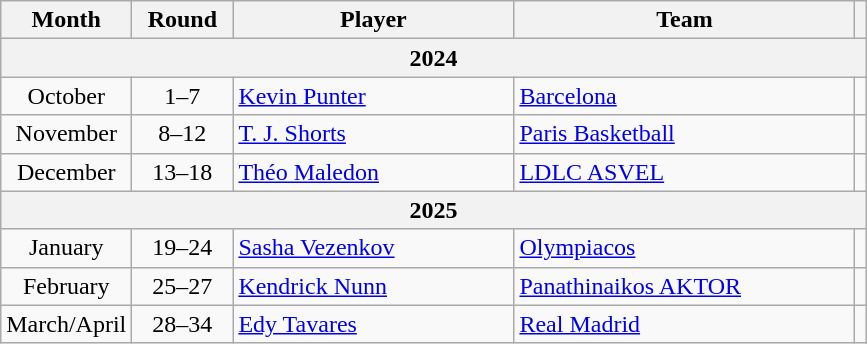<table class="wikitable" style="text-align: center;">
<tr>
<th>Month</th>
<th style="width:60px;">Round</th>
<th style="width:180px;">Player</th>
<th style="width:220px;">Team</th>
<th></th>
</tr>
<tr>
<th colspan=5>2024</th>
</tr>
<tr>
<td>October</td>
<td>1–7</td>
<td align="left"> <a href='#'>Kevin Punter</a></td>
<td align="left"> <a href='#'>Barcelona</a></td>
<td></td>
</tr>
<tr>
<td>November</td>
<td>8–12</td>
<td align="left"> <a href='#'>T. J. Shorts</a></td>
<td align="left"> <a href='#'>Paris Basketball</a></td>
<td></td>
</tr>
<tr>
<td>December</td>
<td>13–18</td>
<td align="left"> <a href='#'>Théo Maledon</a></td>
<td align="left"> <a href='#'>LDLC ASVEL</a></td>
<td></td>
</tr>
<tr>
<th colspan=5>2025</th>
</tr>
<tr>
<td>January</td>
<td>19–24</td>
<td align="left"> <a href='#'>Sasha Vezenkov</a></td>
<td align="left"> <a href='#'>Olympiacos</a></td>
<td></td>
</tr>
<tr>
<td>February</td>
<td>25–27</td>
<td align="left"> <a href='#'>Kendrick Nunn</a></td>
<td align="left"> <a href='#'>Panathinaikos AKTOR</a></td>
<td></td>
</tr>
<tr>
<td>March/April</td>
<td>28–34</td>
<td align="left"> <a href='#'>Edy Tavares</a></td>
<td align="left"> <a href='#'>Real Madrid</a></td>
<td></td>
</tr>
</table>
